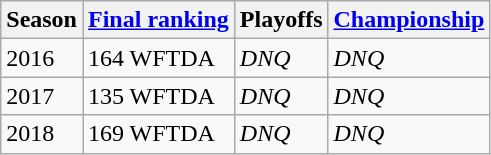<table class="wikitable sortable">
<tr>
<th>Season</th>
<th><a href='#'>Final ranking</a></th>
<th>Playoffs</th>
<th><a href='#'>Championship</a></th>
</tr>
<tr>
<td>2016</td>
<td>164 WFTDA</td>
<td><em>DNQ</em></td>
<td><em>DNQ</em></td>
</tr>
<tr>
<td>2017</td>
<td>135 WFTDA</td>
<td><em>DNQ</em></td>
<td><em>DNQ</em></td>
</tr>
<tr>
<td>2018</td>
<td>169 WFTDA</td>
<td><em>DNQ</em></td>
<td><em>DNQ</em></td>
</tr>
</table>
